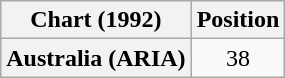<table class="wikitable plainrowheaders" style="text-align:center">
<tr>
<th scope="col">Chart (1992)</th>
<th scope="col">Position</th>
</tr>
<tr>
<th scope="row">Australia (ARIA)</th>
<td>38</td>
</tr>
</table>
